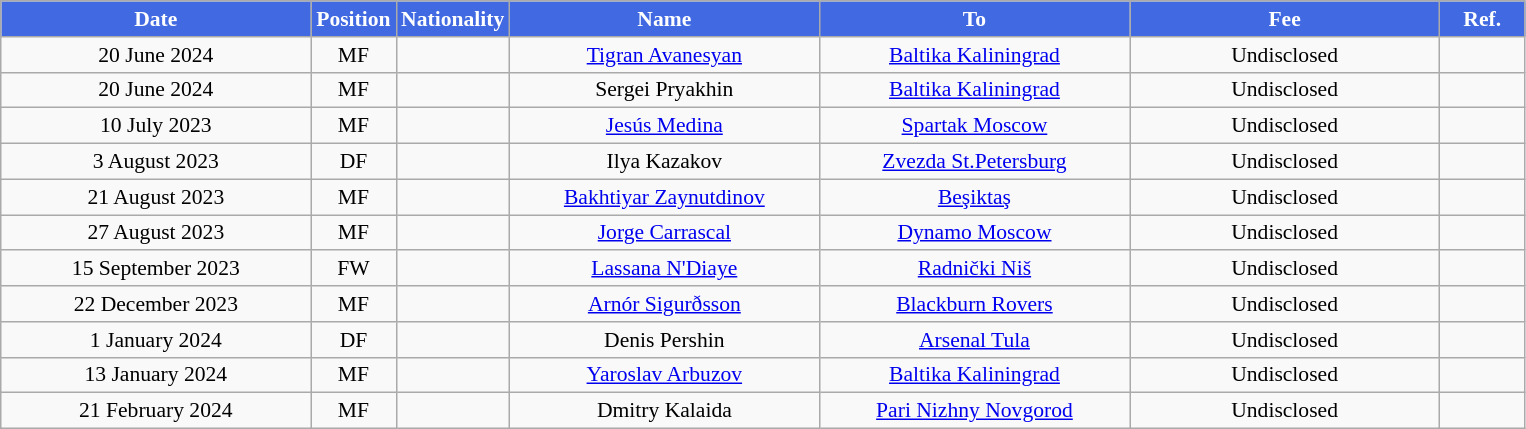<table class="wikitable"  style="text-align:center; font-size:90%; ">
<tr>
<th style="background:#4169E1; color:white; width:200px;">Date</th>
<th style="background:#4169E1; color:white; width:50px;">Position</th>
<th style="background:#4169E1; color:white; width:50px;">Nationality</th>
<th style="background:#4169E1; color:white; width:200px;">Name</th>
<th style="background:#4169E1; color:white; width:200px;">To</th>
<th style="background:#4169E1; color:white; width:200px;">Fee</th>
<th style="background:#4169E1; color:white; width:50px;">Ref.</th>
</tr>
<tr>
<td>20 June 2024</td>
<td>MF</td>
<td></td>
<td><a href='#'>Tigran Avanesyan</a></td>
<td><a href='#'>Baltika Kaliningrad</a></td>
<td>Undisclosed</td>
<td></td>
</tr>
<tr>
<td>20 June 2024</td>
<td>MF</td>
<td></td>
<td>Sergei Pryakhin</td>
<td><a href='#'>Baltika Kaliningrad</a></td>
<td>Undisclosed</td>
<td></td>
</tr>
<tr>
<td>10 July 2023</td>
<td>MF</td>
<td></td>
<td><a href='#'>Jesús Medina</a></td>
<td><a href='#'>Spartak Moscow</a></td>
<td>Undisclosed</td>
<td></td>
</tr>
<tr>
<td>3 August 2023</td>
<td>DF</td>
<td></td>
<td>Ilya Kazakov</td>
<td><a href='#'>Zvezda St.Petersburg</a></td>
<td>Undisclosed</td>
<td></td>
</tr>
<tr>
<td>21 August 2023</td>
<td>MF</td>
<td></td>
<td><a href='#'>Bakhtiyar Zaynutdinov</a></td>
<td><a href='#'>Beşiktaş</a></td>
<td>Undisclosed</td>
<td></td>
</tr>
<tr>
<td>27 August 2023</td>
<td>MF</td>
<td></td>
<td><a href='#'>Jorge Carrascal</a></td>
<td><a href='#'>Dynamo Moscow</a></td>
<td>Undisclosed</td>
<td></td>
</tr>
<tr>
<td>15 September 2023</td>
<td>FW</td>
<td></td>
<td><a href='#'>Lassana N'Diaye</a></td>
<td><a href='#'>Radnički Niš</a></td>
<td>Undisclosed</td>
<td></td>
</tr>
<tr>
<td>22 December 2023</td>
<td>MF</td>
<td></td>
<td><a href='#'>Arnór Sigurðsson</a></td>
<td><a href='#'>Blackburn Rovers</a></td>
<td>Undisclosed</td>
<td></td>
</tr>
<tr>
<td>1 January 2024</td>
<td>DF</td>
<td></td>
<td>Denis Pershin</td>
<td><a href='#'>Arsenal Tula</a></td>
<td>Undisclosed</td>
<td></td>
</tr>
<tr>
<td>13 January 2024</td>
<td>MF</td>
<td></td>
<td><a href='#'>Yaroslav Arbuzov</a></td>
<td><a href='#'>Baltika Kaliningrad</a></td>
<td>Undisclosed</td>
<td></td>
</tr>
<tr>
<td>21 February 2024</td>
<td>MF</td>
<td></td>
<td>Dmitry Kalaida</td>
<td><a href='#'>Pari Nizhny Novgorod</a></td>
<td>Undisclosed</td>
<td></td>
</tr>
</table>
